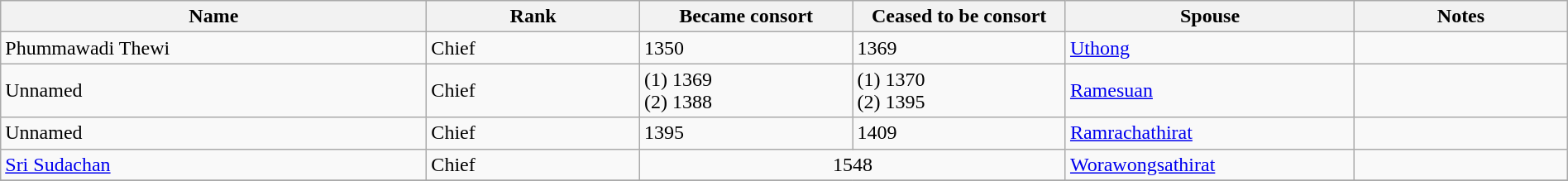<table width=100% class="wikitable">
<tr>
<th width=10%>Name</th>
<th width=5%>Rank</th>
<th width=5%>Became consort</th>
<th width=5%>Ceased to be consort</th>
<th width=5%>Spouse</th>
<th width=5%>Notes</th>
</tr>
<tr>
<td>Phummawadi Thewi</td>
<td>Chief</td>
<td>1350</td>
<td>1369</td>
<td><a href='#'>Uthong</a></td>
<td></td>
</tr>
<tr>
<td>Unnamed</td>
<td>Chief</td>
<td>(1) 1369<br>(2) 1388</td>
<td>(1) 1370<br>(2) 1395</td>
<td><a href='#'>Ramesuan</a></td>
<td></td>
</tr>
<tr>
<td>Unnamed</td>
<td>Chief</td>
<td>1395</td>
<td>1409</td>
<td><a href='#'>Ramrachathirat</a></td>
<td></td>
</tr>
<tr>
<td><a href='#'>Sri Sudachan</a></td>
<td>Chief</td>
<td colspan="2 " style="text-align:center;">1548</td>
<td><a href='#'>Worawongsathirat</a></td>
<td></td>
</tr>
<tr>
</tr>
</table>
